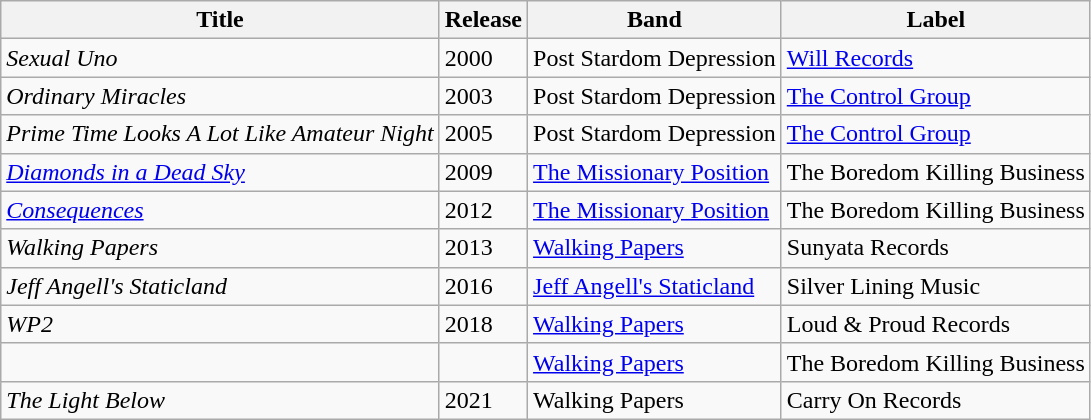<table class="wikitable">
<tr>
<th>Title</th>
<th>Release</th>
<th>Band</th>
<th>Label</th>
</tr>
<tr>
<td><em>Sexual Uno</em></td>
<td>2000</td>
<td>Post Stardom Depression</td>
<td><a href='#'>Will Records</a></td>
</tr>
<tr>
<td><em>Ordinary Miracles</em></td>
<td>2003</td>
<td>Post Stardom Depression</td>
<td><a href='#'>The Control Group</a></td>
</tr>
<tr>
<td><em>Prime Time Looks A Lot Like Amateur Night</em></td>
<td>2005</td>
<td>Post Stardom Depression</td>
<td><a href='#'>The Control Group</a></td>
</tr>
<tr>
<td><em><a href='#'>Diamonds in a Dead Sky</a></em></td>
<td>2009</td>
<td><a href='#'>The Missionary Position</a></td>
<td>The Boredom Killing Business</td>
</tr>
<tr>
<td><em><a href='#'>Consequences</a></em></td>
<td>2012</td>
<td><a href='#'>The Missionary Position</a></td>
<td>The Boredom Killing Business</td>
</tr>
<tr>
<td><em>Walking Papers</em></td>
<td>2013</td>
<td><a href='#'>Walking Papers</a></td>
<td>Sunyata Records</td>
</tr>
<tr>
<td><em>Jeff Angell's Staticland</em></td>
<td>2016</td>
<td><a href='#'>Jeff Angell's Staticland</a></td>
<td>Silver Lining Music</td>
</tr>
<tr>
<td><em>WP2</em></td>
<td>2018</td>
<td><a href='#'>Walking Papers</a></td>
<td>Loud & Proud Records</td>
</tr>
<tr>
<td></td>
<td></td>
<td><a href='#'>Walking Papers</a></td>
<td>The Boredom Killing Business</td>
</tr>
<tr>
<td><em>The Light Below</em></td>
<td>2021</td>
<td>Walking Papers</td>
<td>Carry On Records</td>
</tr>
</table>
